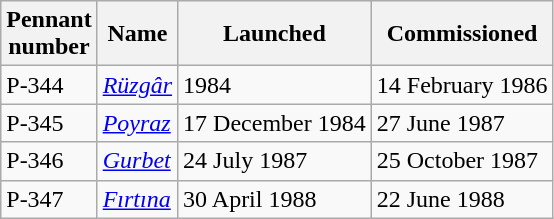<table class="wikitable">
<tr>
<th>Pennant<br>number</th>
<th>Name</th>
<th>Launched</th>
<th>Commissioned</th>
</tr>
<tr>
<td>P-344</td>
<td><a href='#'><em>Rüzgâr</em></a></td>
<td>1984</td>
<td>14 February 1986</td>
</tr>
<tr>
<td>P-345</td>
<td><a href='#'><em>Poyraz</em></a></td>
<td>17 December 1984</td>
<td>27 June 1987</td>
</tr>
<tr>
<td>P-346</td>
<td><a href='#'><em>Gurbet</em></a></td>
<td>24 July 1987</td>
<td>25 October 1987</td>
</tr>
<tr>
<td>P-347</td>
<td><a href='#'><em>Fırtına</em></a></td>
<td>30 April 1988</td>
<td>22 June 1988</td>
</tr>
</table>
